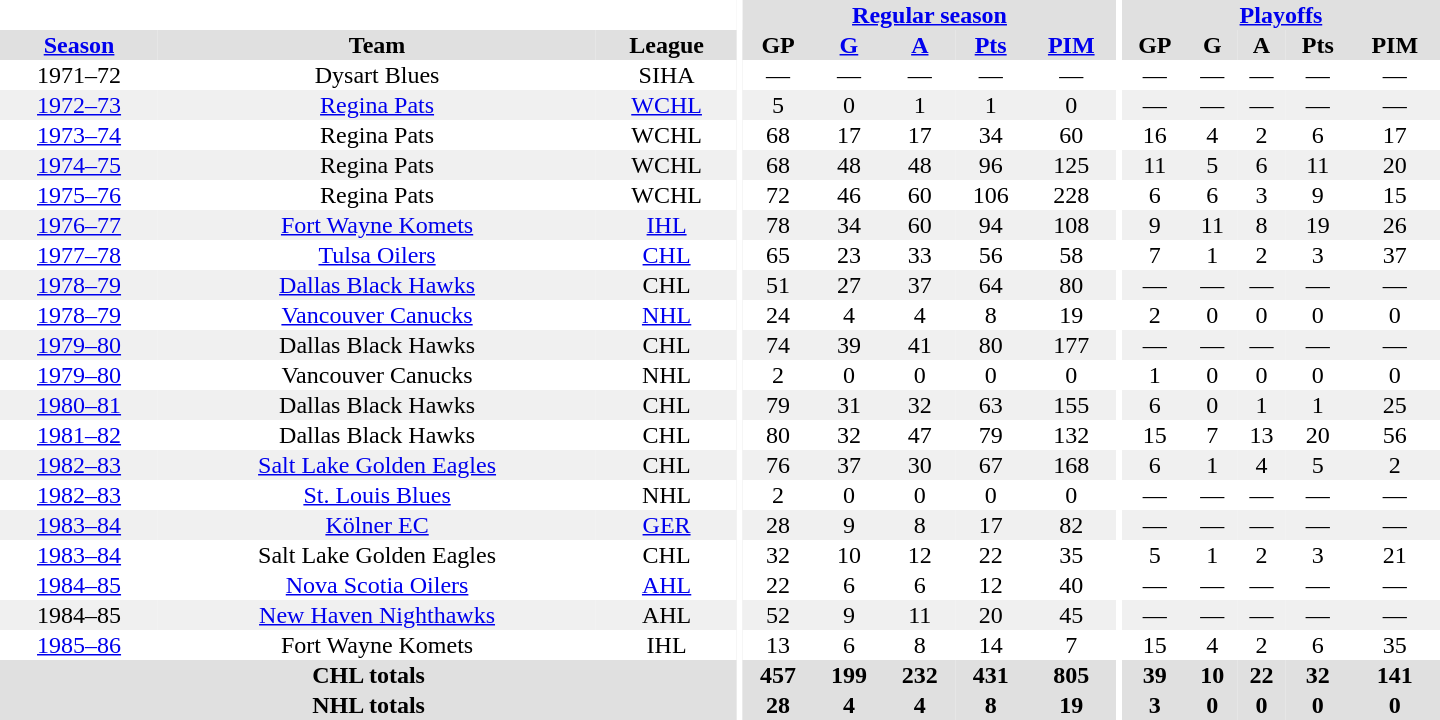<table border="0" cellpadding="1" cellspacing="0" style="text-align:center; width:60em">
<tr bgcolor="#e0e0e0">
<th colspan="3" bgcolor="#ffffff"></th>
<th rowspan="100" bgcolor="#ffffff"></th>
<th colspan="5"><a href='#'>Regular season</a></th>
<th rowspan="100" bgcolor="#ffffff"></th>
<th colspan="5"><a href='#'>Playoffs</a></th>
</tr>
<tr bgcolor="#e0e0e0">
<th><a href='#'>Season</a></th>
<th>Team</th>
<th>League</th>
<th>GP</th>
<th><a href='#'>G</a></th>
<th><a href='#'>A</a></th>
<th><a href='#'>Pts</a></th>
<th><a href='#'>PIM</a></th>
<th>GP</th>
<th>G</th>
<th>A</th>
<th>Pts</th>
<th>PIM</th>
</tr>
<tr>
<td>1971–72</td>
<td>Dysart Blues</td>
<td>SIHA</td>
<td>—</td>
<td>—</td>
<td>—</td>
<td>—</td>
<td>—</td>
<td>—</td>
<td>—</td>
<td>—</td>
<td>—</td>
<td>—</td>
</tr>
<tr bgcolor="#f0f0f0">
<td><a href='#'>1972–73</a></td>
<td><a href='#'>Regina Pats</a></td>
<td><a href='#'>WCHL</a></td>
<td>5</td>
<td>0</td>
<td>1</td>
<td>1</td>
<td>0</td>
<td>—</td>
<td>—</td>
<td>—</td>
<td>—</td>
<td>—</td>
</tr>
<tr>
<td><a href='#'>1973–74</a></td>
<td>Regina Pats</td>
<td>WCHL</td>
<td>68</td>
<td>17</td>
<td>17</td>
<td>34</td>
<td>60</td>
<td>16</td>
<td>4</td>
<td>2</td>
<td>6</td>
<td>17</td>
</tr>
<tr bgcolor="#f0f0f0">
<td><a href='#'>1974–75</a></td>
<td>Regina Pats</td>
<td>WCHL</td>
<td>68</td>
<td>48</td>
<td>48</td>
<td>96</td>
<td>125</td>
<td>11</td>
<td>5</td>
<td>6</td>
<td>11</td>
<td>20</td>
</tr>
<tr>
<td><a href='#'>1975–76</a></td>
<td>Regina Pats</td>
<td>WCHL</td>
<td>72</td>
<td>46</td>
<td>60</td>
<td>106</td>
<td>228</td>
<td>6</td>
<td>6</td>
<td>3</td>
<td>9</td>
<td>15</td>
</tr>
<tr bgcolor="#f0f0f0">
<td><a href='#'>1976–77</a></td>
<td><a href='#'>Fort Wayne Komets</a></td>
<td><a href='#'>IHL</a></td>
<td>78</td>
<td>34</td>
<td>60</td>
<td>94</td>
<td>108</td>
<td>9</td>
<td>11</td>
<td>8</td>
<td>19</td>
<td>26</td>
</tr>
<tr>
<td><a href='#'>1977–78</a></td>
<td><a href='#'>Tulsa Oilers</a></td>
<td><a href='#'>CHL</a></td>
<td>65</td>
<td>23</td>
<td>33</td>
<td>56</td>
<td>58</td>
<td>7</td>
<td>1</td>
<td>2</td>
<td>3</td>
<td>37</td>
</tr>
<tr bgcolor="#f0f0f0">
<td><a href='#'>1978–79</a></td>
<td><a href='#'>Dallas Black Hawks</a></td>
<td>CHL</td>
<td>51</td>
<td>27</td>
<td>37</td>
<td>64</td>
<td>80</td>
<td>—</td>
<td>—</td>
<td>—</td>
<td>—</td>
<td>—</td>
</tr>
<tr>
<td><a href='#'>1978–79</a></td>
<td><a href='#'>Vancouver Canucks</a></td>
<td><a href='#'>NHL</a></td>
<td>24</td>
<td>4</td>
<td>4</td>
<td>8</td>
<td>19</td>
<td>2</td>
<td>0</td>
<td>0</td>
<td>0</td>
<td>0</td>
</tr>
<tr bgcolor="#f0f0f0">
<td><a href='#'>1979–80</a></td>
<td>Dallas Black Hawks</td>
<td>CHL</td>
<td>74</td>
<td>39</td>
<td>41</td>
<td>80</td>
<td>177</td>
<td>—</td>
<td>—</td>
<td>—</td>
<td>—</td>
<td>—</td>
</tr>
<tr>
<td><a href='#'>1979–80</a></td>
<td>Vancouver Canucks</td>
<td>NHL</td>
<td>2</td>
<td>0</td>
<td>0</td>
<td>0</td>
<td>0</td>
<td>1</td>
<td>0</td>
<td>0</td>
<td>0</td>
<td>0</td>
</tr>
<tr bgcolor="#f0f0f0">
<td><a href='#'>1980–81</a></td>
<td>Dallas Black Hawks</td>
<td>CHL</td>
<td>79</td>
<td>31</td>
<td>32</td>
<td>63</td>
<td>155</td>
<td>6</td>
<td>0</td>
<td>1</td>
<td>1</td>
<td>25</td>
</tr>
<tr>
<td><a href='#'>1981–82</a></td>
<td>Dallas Black Hawks</td>
<td>CHL</td>
<td>80</td>
<td>32</td>
<td>47</td>
<td>79</td>
<td>132</td>
<td>15</td>
<td>7</td>
<td>13</td>
<td>20</td>
<td>56</td>
</tr>
<tr bgcolor="#f0f0f0">
<td><a href='#'>1982–83</a></td>
<td><a href='#'>Salt Lake Golden Eagles</a></td>
<td>CHL</td>
<td>76</td>
<td>37</td>
<td>30</td>
<td>67</td>
<td>168</td>
<td>6</td>
<td>1</td>
<td>4</td>
<td>5</td>
<td>2</td>
</tr>
<tr>
<td><a href='#'>1982–83</a></td>
<td><a href='#'>St. Louis Blues</a></td>
<td>NHL</td>
<td>2</td>
<td>0</td>
<td>0</td>
<td>0</td>
<td>0</td>
<td>—</td>
<td>—</td>
<td>—</td>
<td>—</td>
<td>—</td>
</tr>
<tr bgcolor="#f0f0f0">
<td><a href='#'>1983–84</a></td>
<td><a href='#'>Kölner EC</a></td>
<td><a href='#'>GER</a></td>
<td>28</td>
<td>9</td>
<td>8</td>
<td>17</td>
<td>82</td>
<td>—</td>
<td>—</td>
<td>—</td>
<td>—</td>
<td>—</td>
</tr>
<tr>
<td><a href='#'>1983–84</a></td>
<td>Salt Lake Golden Eagles</td>
<td>CHL</td>
<td>32</td>
<td>10</td>
<td>12</td>
<td>22</td>
<td>35</td>
<td>5</td>
<td>1</td>
<td>2</td>
<td>3</td>
<td>21</td>
</tr>
<tr>
<td><a href='#'>1984–85</a></td>
<td><a href='#'>Nova Scotia Oilers</a></td>
<td><a href='#'>AHL</a></td>
<td>22</td>
<td>6</td>
<td>6</td>
<td>12</td>
<td>40</td>
<td>—</td>
<td>—</td>
<td>—</td>
<td>—</td>
<td>—</td>
</tr>
<tr bgcolor="#f0f0f0">
<td>1984–85</td>
<td><a href='#'>New Haven Nighthawks</a></td>
<td>AHL</td>
<td>52</td>
<td>9</td>
<td>11</td>
<td>20</td>
<td>45</td>
<td>—</td>
<td>—</td>
<td>—</td>
<td>—</td>
<td>—</td>
</tr>
<tr>
<td><a href='#'>1985–86</a></td>
<td>Fort Wayne Komets</td>
<td>IHL</td>
<td>13</td>
<td>6</td>
<td>8</td>
<td>14</td>
<td>7</td>
<td>15</td>
<td>4</td>
<td>2</td>
<td>6</td>
<td>35</td>
</tr>
<tr bgcolor="#e0e0e0">
<th colspan="3">CHL totals</th>
<th>457</th>
<th>199</th>
<th>232</th>
<th>431</th>
<th>805</th>
<th>39</th>
<th>10</th>
<th>22</th>
<th>32</th>
<th>141</th>
</tr>
<tr bgcolor="#e0e0e0">
<th colspan="3">NHL totals</th>
<th>28</th>
<th>4</th>
<th>4</th>
<th>8</th>
<th>19</th>
<th>3</th>
<th>0</th>
<th>0</th>
<th>0</th>
<th>0</th>
</tr>
</table>
